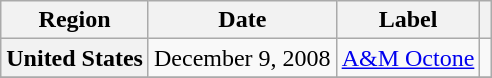<table class="wikitable plainrowheaders">
<tr>
<th scope="col">Region</th>
<th scope="col">Date</th>
<th scope="col">Label</th>
<th scope="col"></th>
</tr>
<tr>
<th scope="row">United States</th>
<td>December 9, 2008</td>
<td><a href='#'>A&M Octone</a></td>
<td></td>
</tr>
<tr>
</tr>
</table>
